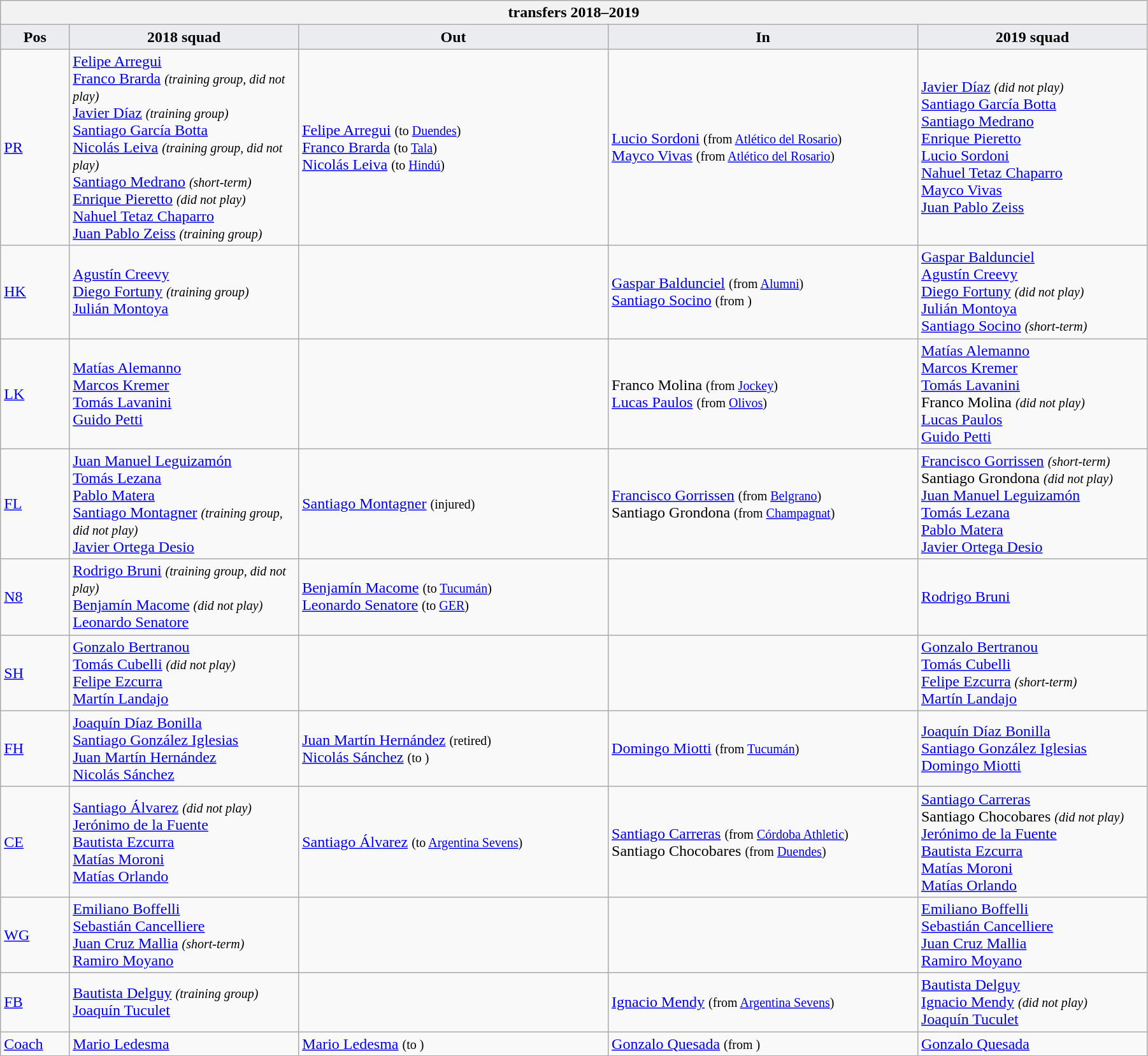<table class="wikitable" style="text-align: left; width:95%">
<tr>
<th colspan="100%"> transfers 2018–2019</th>
</tr>
<tr>
<th style="background:#ebecf0; width:6%;">Pos</th>
<th style="background:#ebecf0; width:20%;">2018 squad</th>
<th style="background:#ebecf0; width:27%;">Out</th>
<th style="background:#ebecf0; width:27%;">In</th>
<th style="background:#ebecf0; width:20%;">2019 squad</th>
</tr>
<tr>
<td><a href='#'>PR</a></td>
<td> <a href='#'>Felipe Arregui</a><br><a href='#'>Franco Brarda</a> <small><em>(training group, did not play)</em></small><br><a href='#'>Javier Díaz</a> <small><em>(training group)</em></small><br><a href='#'>Santiago García Botta</a><br><a href='#'>Nicolás Leiva</a> <small><em>(training group, did not play)</em></small><br><a href='#'>Santiago Medrano</a> <small><em>(short-term)</em></small><br><a href='#'>Enrique Pieretto</a> <small><em>(did not play)</em></small><br><a href='#'>Nahuel Tetaz Chaparro</a><br><a href='#'>Juan Pablo Zeiss</a> <small><em>(training group)</em></small></td>
<td>  <a href='#'>Felipe Arregui</a> <small>(to <a href='#'>Duendes</a>)</small><br> <a href='#'>Franco Brarda</a> <small>(to <a href='#'>Tala</a>)</small><br> <a href='#'>Nicolás Leiva</a> <small>(to <a href='#'>Hindú</a>)</small></td>
<td>  <a href='#'>Lucio Sordoni</a> <small>(from <a href='#'>Atlético del Rosario</a>)</small><br> <a href='#'>Mayco Vivas</a> <small>(from <a href='#'>Atlético del Rosario</a>)</small></td>
<td> <a href='#'>Javier Díaz</a> <small><em>(did not play)</em></small><br><a href='#'>Santiago García Botta</a><br><a href='#'>Santiago Medrano</a><br><a href='#'>Enrique Pieretto</a><br><a href='#'>Lucio Sordoni</a><br><a href='#'>Nahuel Tetaz Chaparro</a><br><a href='#'>Mayco Vivas</a><br><a href='#'>Juan Pablo Zeiss</a></td>
</tr>
<tr>
<td><a href='#'>HK</a></td>
<td> <a href='#'>Agustín Creevy</a><br><a href='#'>Diego Fortuny</a> <small><em>(training group)</em></small><br><a href='#'>Julián Montoya</a></td>
<td></td>
<td>  <a href='#'>Gaspar Baldunciel</a> <small>(from <a href='#'>Alumni</a>)</small><br> <a href='#'>Santiago Socino</a> <small>(from )</small></td>
<td> <a href='#'>Gaspar Baldunciel</a><br><a href='#'>Agustín Creevy</a><br><a href='#'>Diego Fortuny</a> <small><em>(did not play)</em></small><br><a href='#'>Julián Montoya</a><br><a href='#'>Santiago Socino</a> <small><em>(short-term)</em></small></td>
</tr>
<tr>
<td><a href='#'>LK</a></td>
<td> <a href='#'>Matías Alemanno</a><br><a href='#'>Marcos Kremer</a><br><a href='#'>Tomás Lavanini</a><br><a href='#'>Guido Petti</a></td>
<td></td>
<td>  Franco Molina <small>(from <a href='#'>Jockey</a>)</small><br> <a href='#'>Lucas Paulos</a> <small>(from <a href='#'>Olivos</a>)</small></td>
<td> <a href='#'>Matías Alemanno</a><br><a href='#'>Marcos Kremer</a><br><a href='#'>Tomás Lavanini</a><br>Franco Molina <small><em>(did not play)</em></small><br><a href='#'>Lucas Paulos</a><br><a href='#'>Guido Petti</a></td>
</tr>
<tr>
<td><a href='#'>FL</a></td>
<td> <a href='#'>Juan Manuel Leguizamón</a><br><a href='#'>Tomás Lezana</a><br><a href='#'>Pablo Matera</a><br><a href='#'>Santiago Montagner</a> <small><em>(training group, did not play)</em></small><br><a href='#'>Javier Ortega Desio</a></td>
<td>  <a href='#'>Santiago Montagner</a> <small>(injured)</small></td>
<td>  <a href='#'>Francisco Gorrissen</a> <small>(from <a href='#'>Belgrano</a>)</small><br> Santiago Grondona <small>(from <a href='#'>Champagnat</a>)</small></td>
<td> <a href='#'>Francisco Gorrissen</a> <small><em>(short-term)</em></small><br>Santiago Grondona <small><em>(did not play)</em></small><br><a href='#'>Juan Manuel Leguizamón</a><br><a href='#'>Tomás Lezana</a><br><a href='#'>Pablo Matera</a><br><a href='#'>Javier Ortega Desio</a></td>
</tr>
<tr>
<td><a href='#'>N8</a></td>
<td> <a href='#'>Rodrigo Bruni</a> <small><em>(training group, did not play)</em></small><br><a href='#'>Benjamín Macome</a> <small><em>(did not play)</em></small><br><a href='#'>Leonardo Senatore</a></td>
<td>  <a href='#'>Benjamín Macome</a> <small>(to <a href='#'>Tucumán</a>)</small><br> <a href='#'>Leonardo Senatore</a> <small>(to <a href='#'>GER</a>)</small></td>
<td></td>
<td> <a href='#'>Rodrigo Bruni</a></td>
</tr>
<tr>
<td><a href='#'>SH</a></td>
<td> <a href='#'>Gonzalo Bertranou</a><br><a href='#'>Tomás Cubelli</a> <small><em>(did not play)</em></small><br><a href='#'>Felipe Ezcurra</a><br><a href='#'>Martín Landajo</a></td>
<td></td>
<td></td>
<td> <a href='#'>Gonzalo Bertranou</a><br><a href='#'>Tomás Cubelli</a><br><a href='#'>Felipe Ezcurra</a> <small><em>(short-term)</em></small><br><a href='#'>Martín Landajo</a></td>
</tr>
<tr>
<td><a href='#'>FH</a></td>
<td> <a href='#'>Joaquín Díaz Bonilla</a><br><a href='#'>Santiago González Iglesias</a><br><a href='#'>Juan Martín Hernández</a><br><a href='#'>Nicolás Sánchez</a></td>
<td>  <a href='#'>Juan Martín Hernández</a> <small>(retired)</small><br> <a href='#'>Nicolás Sánchez</a> <small>(to )</small></td>
<td>  <a href='#'>Domingo Miotti</a> <small>(from <a href='#'>Tucumán</a>)</small></td>
<td> <a href='#'>Joaquín Díaz Bonilla</a><br><a href='#'>Santiago González Iglesias</a><br><a href='#'>Domingo Miotti</a></td>
</tr>
<tr>
<td><a href='#'>CE</a></td>
<td> <a href='#'>Santiago Álvarez</a> <small><em>(did not play)</em></small><br><a href='#'>Jerónimo de la Fuente</a><br><a href='#'>Bautista Ezcurra</a><br><a href='#'>Matías Moroni</a><br><a href='#'>Matías Orlando</a></td>
<td>  <a href='#'>Santiago Álvarez</a> <small>(to <a href='#'>Argentina Sevens</a>)</small></td>
<td>  <a href='#'>Santiago Carreras</a> <small>(from <a href='#'>Córdoba Athletic</a>)</small><br> Santiago Chocobares <small>(from <a href='#'>Duendes</a>)</small></td>
<td> <a href='#'>Santiago Carreras</a><br>Santiago Chocobares <small><em>(did not play)</em></small><br><a href='#'>Jerónimo de la Fuente</a><br><a href='#'>Bautista Ezcurra</a><br><a href='#'>Matías Moroni</a><br><a href='#'>Matías Orlando</a></td>
</tr>
<tr>
<td><a href='#'>WG</a></td>
<td> <a href='#'>Emiliano Boffelli</a><br><a href='#'>Sebastián Cancelliere</a><br><a href='#'>Juan Cruz Mallia</a> <small><em>(short-term)</em></small><br><a href='#'>Ramiro Moyano</a></td>
<td></td>
<td></td>
<td> <a href='#'>Emiliano Boffelli</a><br><a href='#'>Sebastián Cancelliere</a><br><a href='#'>Juan Cruz Mallia</a><br><a href='#'>Ramiro Moyano</a></td>
</tr>
<tr>
<td><a href='#'>FB</a></td>
<td> <a href='#'>Bautista Delguy</a> <small><em>(training group)</em></small><br><a href='#'>Joaquín Tuculet</a></td>
<td></td>
<td>  <a href='#'>Ignacio Mendy</a> <small>(from <a href='#'>Argentina Sevens</a>)</small></td>
<td> <a href='#'>Bautista Delguy</a><br><a href='#'>Ignacio Mendy</a> <small><em>(did not play)</em></small><br><a href='#'>Joaquín Tuculet</a></td>
</tr>
<tr>
<td><a href='#'>Coach</a></td>
<td> <a href='#'>Mario Ledesma</a></td>
<td>  <a href='#'>Mario Ledesma</a> <small>(to )</small></td>
<td>  <a href='#'>Gonzalo Quesada</a> <small>(from )</small></td>
<td> <a href='#'>Gonzalo Quesada</a></td>
</tr>
</table>
